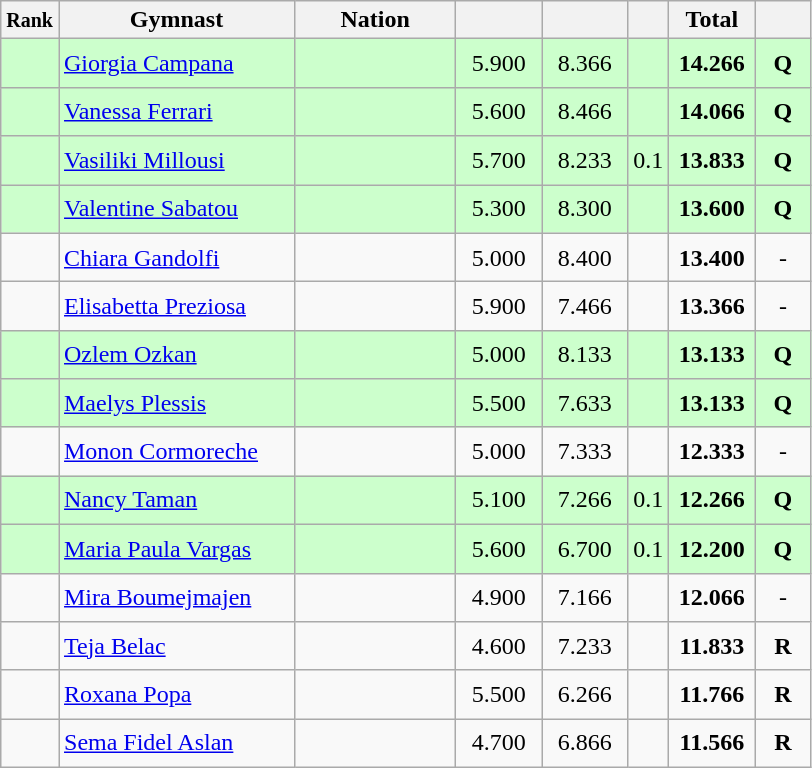<table class="wikitable sortable" style="text-align:center;">
<tr>
<th scope="col"  style="width:15px;"><small>Rank</small></th>
<th scope="col"  style="width:150px;">Gymnast</th>
<th scope="col"  style="width:100px;">Nation</th>
<th scope="col"  style="width:50px;"><small></small></th>
<th scope="col"  style="width:50px;"><small></small></th>
<th scope="col"  style="width:20px;"><small></small></th>
<th scope="col"  style="width:50px;">Total</th>
<th scope="col"  style="width:30px;"><small></small></th>
</tr>
<tr bgcolor=ccffcc>
<td scope=row style="text-align:center"></td>
<td style="height:25px; text-align:left;"><a href='#'>Giorgia Campana</a></td>
<td style="text-align:left;"><small></small></td>
<td>5.900</td>
<td>8.366</td>
<td></td>
<td><strong>14.266</strong></td>
<td><strong>Q</strong></td>
</tr>
<tr bgcolor=ccffcc>
<td scope=row style="text-align:center"></td>
<td style="height:25px; text-align:left;"><a href='#'>Vanessa Ferrari</a></td>
<td style="text-align:left;"><small></small></td>
<td>5.600</td>
<td>8.466</td>
<td></td>
<td><strong>14.066</strong></td>
<td><strong>Q</strong></td>
</tr>
<tr bgcolor=ccffcc>
<td scope=row style="text-align:center"></td>
<td style="height:25px; text-align:left;"><a href='#'>Vasiliki Millousi</a></td>
<td style="text-align:left;"><small></small></td>
<td>5.700</td>
<td>8.233</td>
<td>0.1</td>
<td><strong>13.833</strong></td>
<td><strong>Q</strong></td>
</tr>
<tr bgcolor=ccffcc>
<td scope=row style="text-align:center"></td>
<td style="height:25px; text-align:left;"><a href='#'>Valentine Sabatou</a></td>
<td style="text-align:left;"><small></small></td>
<td>5.300</td>
<td>8.300</td>
<td></td>
<td><strong>13.600</strong></td>
<td><strong>Q</strong></td>
</tr>
<tr>
<td scope=row style="text-align:center"></td>
<td style="height:25px; text-align:left;"><a href='#'>Chiara Gandolfi</a></td>
<td style="text-align:left;"><small></small></td>
<td>5.000</td>
<td>8.400</td>
<td></td>
<td><strong>13.400</strong></td>
<td>-</td>
</tr>
<tr>
<td scope=row style="text-align:center"></td>
<td style="height:25px; text-align:left;"><a href='#'>Elisabetta Preziosa</a></td>
<td style="text-align:left;"><small></small></td>
<td>5.900</td>
<td>7.466</td>
<td></td>
<td><strong>13.366</strong></td>
<td>-</td>
</tr>
<tr bgcolor=ccffcc>
<td scope=row style="text-align:center"></td>
<td style="height:25px; text-align:left;"><a href='#'>Ozlem Ozkan</a></td>
<td style="text-align:left;"><small></small></td>
<td>5.000</td>
<td>8.133</td>
<td></td>
<td><strong>13.133</strong></td>
<td><strong>Q</strong></td>
</tr>
<tr bgcolor=ccffcc>
<td scope=row style="text-align:center"></td>
<td style="height:25px; text-align:left;"><a href='#'>Maelys Plessis</a></td>
<td style="text-align:left;"><small></small></td>
<td>5.500</td>
<td>7.633</td>
<td></td>
<td><strong>13.133</strong></td>
<td><strong>Q</strong></td>
</tr>
<tr>
<td scope=row style="text-align:center"></td>
<td style="height:25px; text-align:left;"><a href='#'>Monon Cormoreche</a></td>
<td style="text-align:left;"><small></small></td>
<td>5.000</td>
<td>7.333</td>
<td></td>
<td><strong>12.333</strong></td>
<td>-</td>
</tr>
<tr bgcolor=ccffcc>
<td scope=row style="text-align:center"></td>
<td style="height:25px; text-align:left;"><a href='#'>Nancy Taman</a></td>
<td style="text-align:left;"><small></small></td>
<td>5.100</td>
<td>7.266</td>
<td>0.1</td>
<td><strong>12.266</strong></td>
<td><strong>Q</strong></td>
</tr>
<tr bgcolor=ccffcc>
<td scope=row style="text-align:center"></td>
<td style="height:25px; text-align:left;"><a href='#'>Maria Paula Vargas</a></td>
<td style="text-align:left;"><small></small></td>
<td>5.600</td>
<td>6.700</td>
<td>0.1</td>
<td><strong>12.200</strong></td>
<td><strong>Q</strong></td>
</tr>
<tr>
<td scope=row style="text-align:center"></td>
<td style="height:25px; text-align:left;"><a href='#'>Mira Boumejmajen</a></td>
<td style="text-align:left;"><small></small></td>
<td>4.900</td>
<td>7.166</td>
<td></td>
<td><strong>12.066</strong></td>
<td>-</td>
</tr>
<tr>
<td scope=row style="text-align:center"></td>
<td style="height:25px; text-align:left;"><a href='#'>Teja Belac</a></td>
<td style="text-align:left;"><small></small></td>
<td>4.600</td>
<td>7.233</td>
<td></td>
<td><strong>11.833</strong></td>
<td><strong>R</strong></td>
</tr>
<tr>
<td scope=row style="text-align:center"></td>
<td style="height:25px; text-align:left;"><a href='#'>Roxana Popa</a></td>
<td style="text-align:left;"><small></small></td>
<td>5.500</td>
<td>6.266</td>
<td></td>
<td><strong>11.766</strong></td>
<td><strong>R</strong></td>
</tr>
<tr>
<td scope=row style="text-align:center"></td>
<td style="height:25px; text-align:left;"><a href='#'>Sema Fidel Aslan</a></td>
<td style="text-align:left;"><small></small></td>
<td>4.700</td>
<td>6.866</td>
<td></td>
<td><strong>11.566</strong></td>
<td><strong>R</strong></td>
</tr>
</table>
